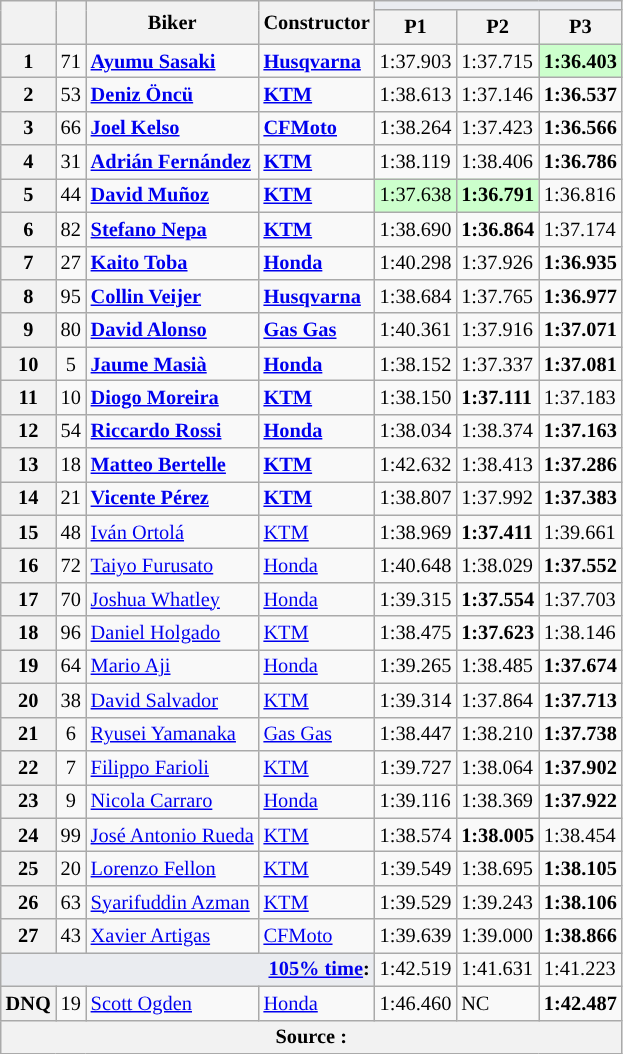<table class="wikitable sortable" style="font-size: 85%;">
<tr>
<th rowspan="2"></th>
<th rowspan="2"></th>
<th rowspan="2">Biker</th>
<th rowspan="2">Constructor</th>
<th colspan="3" style="background:#eaecf0; text-align:center;"></th>
</tr>
<tr>
<th scope="col">P1</th>
<th scope="col">P2</th>
<th scope="col">P3</th>
</tr>
<tr>
<th scope="row">1</th>
<td align="center">71</td>
<td> <strong><a href='#'>Ayumu Sasaki</a></strong></td>
<td><strong><a href='#'>Husqvarna</a></strong></td>
<td>1:37.903</td>
<td>1:37.715</td>
<td style="background:#ccffcc;"><strong>1:36.403</strong></td>
</tr>
<tr>
<th scope="row">2</th>
<td align="center">53</td>
<td><strong> <a href='#'>Deniz Öncü</a></strong></td>
<td><strong><a href='#'>KTM</a></strong></td>
<td>1:38.613</td>
<td>1:37.146</td>
<td><strong>1:36.537</strong></td>
</tr>
<tr>
<th scope="row">3</th>
<td align="center">66</td>
<td><strong> <a href='#'>Joel Kelso</a></strong></td>
<td><strong><a href='#'>CFMoto</a></strong></td>
<td>1:38.264</td>
<td>1:37.423</td>
<td><strong>1:36.566</strong></td>
</tr>
<tr>
<th scope="row">4</th>
<td align="center">31</td>
<td> <strong><a href='#'> Adrián Fernández</a></strong></td>
<td><strong><a href='#'>KTM</a></strong></td>
<td>1:38.119</td>
<td>1:38.406</td>
<td><strong>1:36.786</strong></td>
</tr>
<tr>
<th scope="row">5</th>
<td align="center">44</td>
<td><strong></strong> <strong><a href='#'>David Muñoz</a></strong></td>
<td><strong><a href='#'>KTM</a></strong></td>
<td style="background:#ccffcc;">1:37.638</td>
<td style="background:#ccffcc;"><strong>1:36.791</strong></td>
<td>1:36.816</td>
</tr>
<tr>
<th scope="row">6</th>
<td align="center">82</td>
<td> <strong><a href='#'>Stefano Nepa</a></strong></td>
<td><strong><a href='#'>KTM</a></strong></td>
<td>1:38.690</td>
<td><strong>1:36.864</strong></td>
<td>1:37.174</td>
</tr>
<tr>
<th scope="row">7</th>
<td align="center">27</td>
<td><strong> <a href='#'>Kaito Toba</a></strong></td>
<td><strong><a href='#'>Honda</a></strong></td>
<td>1:40.298</td>
<td>1:37.926</td>
<td><strong>1:36.935</strong></td>
</tr>
<tr>
<th scope="row">8</th>
<td align="center">95</td>
<td><strong> <a href='#'>Collin Veijer</a></strong></td>
<td><strong><a href='#'>Husqvarna</a></strong></td>
<td>1:38.684</td>
<td>1:37.765</td>
<td><strong>1:36.977</strong></td>
</tr>
<tr>
<th scope="row">9</th>
<td align="center">80</td>
<td><strong> <a href='#'>David Alonso</a></strong></td>
<td><strong><a href='#'>Gas Gas</a></strong></td>
<td>1:40.361</td>
<td>1:37.916</td>
<td><strong>1:37.071</strong></td>
</tr>
<tr>
<th scope="row">10</th>
<td align="center">5</td>
<td><strong> <a href='#'>Jaume Masià</a></strong></td>
<td><strong><a href='#'>Honda</a></strong></td>
<td>1:38.152</td>
<td>1:37.337</td>
<td><strong>1:37.081</strong></td>
</tr>
<tr>
<th scope="row">11</th>
<td align="center">10</td>
<td> <strong><a href='#'>Diogo Moreira</a></strong></td>
<td><strong><a href='#'>KTM</a></strong></td>
<td>1:38.150</td>
<td><strong>1:37.111</strong></td>
<td>1:37.183</td>
</tr>
<tr>
<th scope="row">12</th>
<td align="center">54</td>
<td><strong> <a href='#'>Riccardo Rossi</a></strong></td>
<td><strong><a href='#'>Honda</a></strong></td>
<td>1:38.034</td>
<td>1:38.374</td>
<td><strong>1:37.163</strong></td>
</tr>
<tr>
<th scope="row">13</th>
<td align="center">18</td>
<td><strong> <a href='#'>Matteo Bertelle</a></strong></td>
<td><strong><a href='#'>KTM</a></strong></td>
<td>1:42.632</td>
<td>1:38.413</td>
<td><strong>1:37.286</strong></td>
</tr>
<tr>
<th scope="row">14</th>
<td align="center">21</td>
<td><strong></strong> <strong><a href='#'>Vicente Pérez</a></strong></td>
<td><strong><a href='#'>KTM</a></strong></td>
<td>1:38.807</td>
<td>1:37.992</td>
<td><strong>1:37.383</strong></td>
</tr>
<tr>
<th scope="row">15</th>
<td align="center">48</td>
<td> <a href='#'>Iván Ortolá</a></td>
<td><a href='#'>KTM</a></td>
<td>1:38.969</td>
<td><strong>1:37.411</strong></td>
<td>1:39.661</td>
</tr>
<tr>
<th scope="row">16</th>
<td align="center">72</td>
<td> <a href='#'>Taiyo Furusato</a></td>
<td><a href='#'>Honda</a></td>
<td>1:40.648</td>
<td>1:38.029</td>
<td><strong>1:37.552</strong></td>
</tr>
<tr>
<th scope="row">17</th>
<td align="center">70</td>
<td> <a href='#'>Joshua Whatley</a></td>
<td><a href='#'>Honda</a></td>
<td>1:39.315</td>
<td><strong>1:37.554</strong></td>
<td>1:37.703</td>
</tr>
<tr>
<th scope="row">18</th>
<td align="center">96</td>
<td> <a href='#'>Daniel Holgado</a></td>
<td><a href='#'>KTM</a></td>
<td>1:38.475</td>
<td><strong>1:37.623</strong></td>
<td>1:38.146</td>
</tr>
<tr>
<th scope="row">19</th>
<td align="center">64</td>
<td> <a href='#'>Mario Aji</a></td>
<td><a href='#'>Honda</a></td>
<td>1:39.265</td>
<td>1:38.485</td>
<td><strong>1:37.674</strong></td>
</tr>
<tr>
<th scope="row">20</th>
<td align="center">38</td>
<td> <a href='#'>David Salvador</a></td>
<td><a href='#'>KTM</a></td>
<td>1:39.314</td>
<td>1:37.864</td>
<td><strong>1:37.713</strong></td>
</tr>
<tr>
<th scope="row">21</th>
<td align="center">6</td>
<td> <a href='#'>Ryusei Yamanaka</a></td>
<td><a href='#'>Gas Gas</a></td>
<td>1:38.447</td>
<td>1:38.210</td>
<td><strong>1:37.738</strong></td>
</tr>
<tr>
<th scope="row">22</th>
<td align="center">7</td>
<td> <a href='#'>Filippo Farioli</a></td>
<td><a href='#'>KTM</a></td>
<td>1:39.727</td>
<td>1:38.064</td>
<td><strong>1:37.902</strong></td>
</tr>
<tr>
<th scope="row">23</th>
<td align="center">9</td>
<td> <a href='#'>Nicola Carraro</a></td>
<td><a href='#'>Honda</a></td>
<td>1:39.116</td>
<td>1:38.369</td>
<td><strong>1:37.922</strong></td>
</tr>
<tr>
<th scope="row">24</th>
<td align="center">99</td>
<td> <a href='#'>José Antonio Rueda</a></td>
<td><a href='#'>KTM</a></td>
<td>1:38.574</td>
<td><strong>1:38.005</strong></td>
<td>1:38.454</td>
</tr>
<tr>
<th scope="row">25</th>
<td align="center">20</td>
<td> <a href='#'>Lorenzo Fellon</a></td>
<td><a href='#'>KTM</a></td>
<td>1:39.549</td>
<td>1:38.695</td>
<td><strong>1:38.105</strong></td>
</tr>
<tr>
<th scope="row">26</th>
<td align="center">63</td>
<td> <a href='#'>Syarifuddin Azman</a></td>
<td><a href='#'>KTM</a></td>
<td>1:39.529</td>
<td>1:39.243</td>
<td><strong>1:38.106</strong></td>
</tr>
<tr>
<th scope="row">27</th>
<td align="center">43</td>
<td> <a href='#'>Xavier Artigas</a></td>
<td><a href='#'>CFMoto</a></td>
<td>1:39.639</td>
<td>1:39.000</td>
<td><strong>1:38.866</strong></td>
</tr>
<tr>
<td colspan="4" style="background-color:#eaecf0;text-align:right"><strong><a href='#'>105% time</a>:</strong></td>
<td>1:42.519</td>
<td>1:41.631</td>
<td>1:41.223</td>
</tr>
<tr>
<th scope="row">DNQ</th>
<td align="center">19</td>
<td> <a href='#'>Scott Ogden</a></td>
<td><a href='#'>Honda</a></td>
<td>1:46.460</td>
<td>NC</td>
<td><strong>1:42.487</strong></td>
</tr>
<tr>
<th colspan="7">Source : </th>
</tr>
</table>
